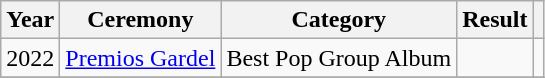<table class="wikitable sortable plainrowheaders">
<tr>
<th scope="col">Year</th>
<th scope="col">Ceremony</th>
<th scope="col">Category</th>
<th scope="col">Result</th>
<th scope="col" class="unsortable"></th>
</tr>
<tr>
<td align="center">2022</td>
<td><a href='#'>Premios Gardel</a></td>
<td>Best Pop Group Album</td>
<td></td>
<td align="center"></td>
</tr>
<tr>
</tr>
</table>
